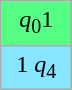<table class="wikitable" style="text-align:center;">
<tr>
<td bgcolor="#55FF83" width="40"><em>q</em><sub>0</sub>1</td>
</tr>
<tr>
<td bgcolor="#87E6FF" width="40">1 <em>q</em><sub>4</sub></td>
</tr>
</table>
